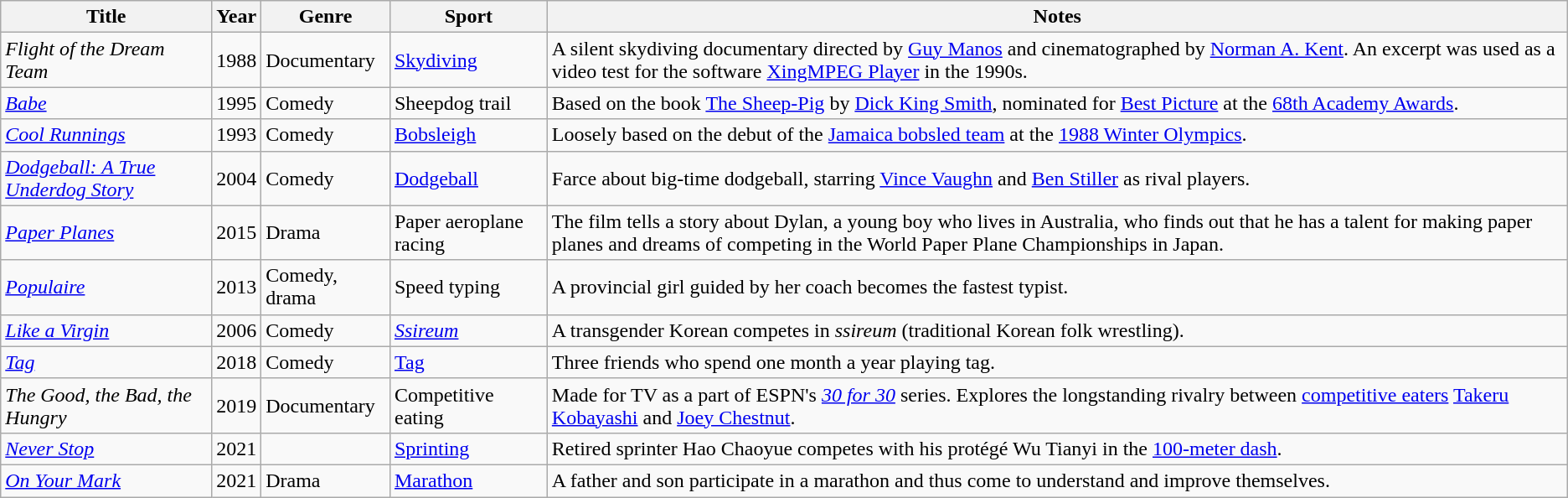<table class="wikitable sortable">
<tr>
<th>Title</th>
<th>Year</th>
<th>Genre</th>
<th>Sport</th>
<th>Notes</th>
</tr>
<tr>
<td><em>Flight of the Dream Team</em></td>
<td>1988</td>
<td>Documentary</td>
<td><a href='#'>Skydiving</a></td>
<td>A silent skydiving documentary directed by <a href='#'>Guy Manos</a> and cinematographed by <a href='#'>Norman A. Kent</a>. An excerpt was used as a video test for the software <a href='#'>XingMPEG Player</a> in the 1990s.</td>
</tr>
<tr>
<td><em><a href='#'>Babe</a></em></td>
<td>1995</td>
<td>Comedy</td>
<td>Sheepdog trail</td>
<td>Based on the book <a href='#'>The Sheep-Pig</a> by <a href='#'>Dick King Smith</a>, nominated for <a href='#'>Best Picture</a> at the <a href='#'>68th Academy Awards</a>.</td>
</tr>
<tr>
<td><em><a href='#'>Cool Runnings</a></em></td>
<td>1993</td>
<td>Comedy</td>
<td><a href='#'>Bobsleigh</a></td>
<td>Loosely based on the debut of the <a href='#'>Jamaica bobsled team</a> at the <a href='#'>1988 Winter Olympics</a>.</td>
</tr>
<tr>
<td><em><a href='#'>Dodgeball: A True Underdog Story</a></em></td>
<td>2004</td>
<td>Comedy</td>
<td><a href='#'>Dodgeball</a></td>
<td>Farce about big-time dodgeball, starring <a href='#'>Vince Vaughn</a> and <a href='#'>Ben Stiller</a> as rival players.</td>
</tr>
<tr>
<td><em><a href='#'>Paper Planes</a></em></td>
<td>2015</td>
<td>Drama</td>
<td>Paper aeroplane racing</td>
<td>The film tells a story about Dylan, a young boy who lives in Australia, who finds out that he has a talent for making paper planes and dreams of competing in the World Paper Plane Championships in Japan.</td>
</tr>
<tr>
<td><a href='#'><em>Populaire</em></a></td>
<td>2013</td>
<td>Comedy, drama</td>
<td>Speed typing</td>
<td>A provincial girl guided by her coach becomes the fastest typist.</td>
</tr>
<tr>
<td><a href='#'><em>Like a Virgin</em></a></td>
<td>2006</td>
<td>Comedy</td>
<td><em><a href='#'>Ssireum</a></em></td>
<td>A transgender Korean competes in <em>ssireum</em> (traditional Korean folk wrestling).</td>
</tr>
<tr>
<td><em><a href='#'>Tag</a></em></td>
<td>2018</td>
<td>Comedy</td>
<td><a href='#'>Tag</a></td>
<td>Three friends who spend one month a year playing tag.</td>
</tr>
<tr>
<td><em>The Good, the Bad, the Hungry</em></td>
<td>2019</td>
<td>Documentary</td>
<td>Competitive eating</td>
<td>Made for TV as a part of ESPN's <em><a href='#'>30 for 30</a></em> series. Explores the longstanding rivalry between <a href='#'>competitive eaters</a> <a href='#'>Takeru Kobayashi</a> and <a href='#'>Joey Chestnut</a>.</td>
</tr>
<tr>
<td><em><a href='#'>Never Stop</a></em></td>
<td>2021</td>
<td></td>
<td><a href='#'>Sprinting</a></td>
<td>Retired sprinter Hao Chaoyue competes with his protégé Wu Tianyi in the <a href='#'>100-meter dash</a>.</td>
</tr>
<tr>
<td><em><a href='#'>On Your Mark</a></em></td>
<td>2021</td>
<td>Drama</td>
<td><a href='#'>Marathon</a></td>
<td>A father and son participate in a marathon and thus come to understand and improve themselves.</td>
</tr>
</table>
